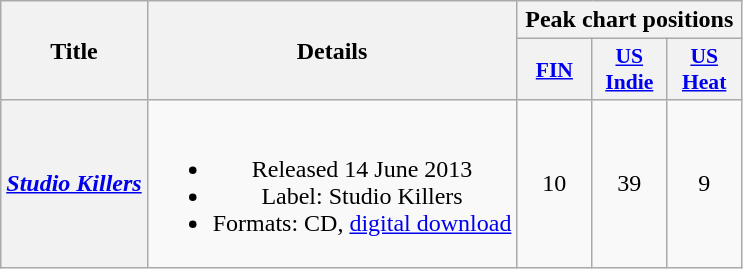<table class="wikitable plainrowheaders" style="text-align:center;">
<tr>
<th scope="col" rowspan="2">Title</th>
<th scope="col" rowspan="2">Details</th>
<th scope="col" colspan="3">Peak chart positions</th>
</tr>
<tr>
<th scope="col" style="width:3em;font-size:90%;"><a href='#'>FIN</a><br></th>
<th scope="col" style="width:3em;font-size:90%;"><a href='#'>US Indie</a><br></th>
<th scope="col" style="width:3em;font-size:90%;"><a href='#'>US Heat</a><br></th>
</tr>
<tr>
<th scope="row"><em><a href='#'>Studio Killers</a></em></th>
<td><br><ul><li>Released 14 June 2013</li><li>Label: Studio Killers</li><li>Formats: CD, <a href='#'>digital download</a></li></ul></td>
<td>10</td>
<td>39</td>
<td>9</td>
</tr>
</table>
